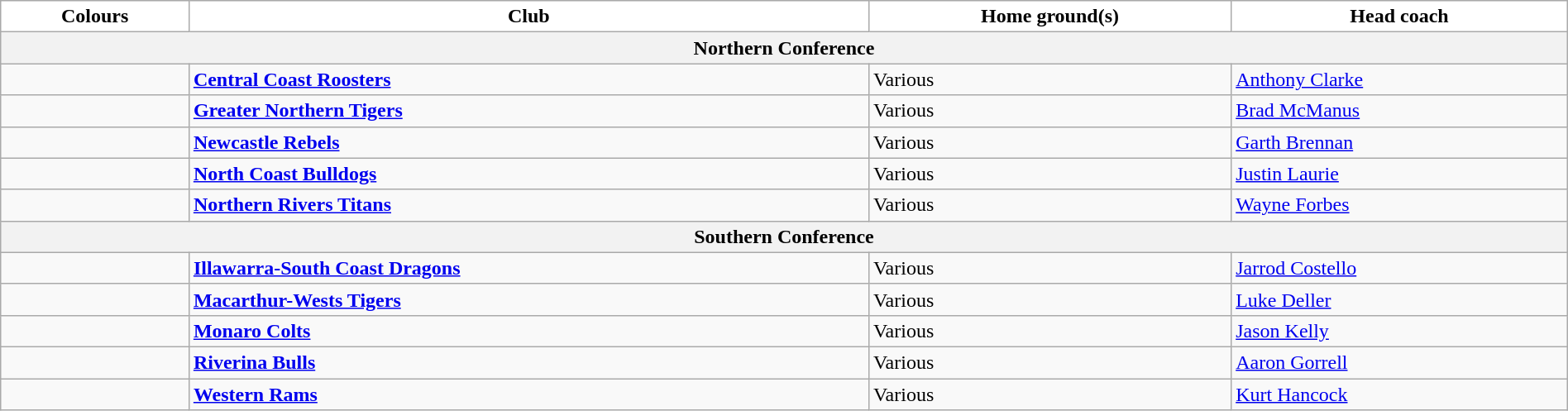<table class="wikitable" style="width:100%; text-align:left">
<tr>
<th style="background:white">Colours</th>
<th style="background:white">Club</th>
<th style="background:white">Home ground(s)</th>
<th style="background:white">Head coach</th>
</tr>
<tr>
<th colspan="4">Northern Conference</th>
</tr>
<tr>
<td></td>
<td><strong><a href='#'>Central Coast Roosters</a></strong></td>
<td>Various</td>
<td><a href='#'>Anthony Clarke</a></td>
</tr>
<tr>
<td></td>
<td><strong><a href='#'>Greater Northern Tigers</a></strong></td>
<td>Various</td>
<td><a href='#'>Brad McManus</a></td>
</tr>
<tr>
<td></td>
<td><strong><a href='#'>Newcastle Rebels</a></strong></td>
<td>Various</td>
<td><a href='#'>Garth Brennan</a></td>
</tr>
<tr>
<td></td>
<td><strong><a href='#'>North Coast Bulldogs</a></strong></td>
<td>Various</td>
<td><a href='#'>Justin Laurie</a></td>
</tr>
<tr>
<td></td>
<td><strong><a href='#'>Northern Rivers Titans</a></strong></td>
<td>Various</td>
<td><a href='#'>Wayne Forbes</a></td>
</tr>
<tr>
<th colspan="4">Southern Conference</th>
</tr>
<tr>
<td></td>
<td><strong><a href='#'>Illawarra-South Coast Dragons</a></strong></td>
<td>Various</td>
<td><a href='#'>Jarrod Costello</a></td>
</tr>
<tr>
<td></td>
<td><strong><a href='#'>Macarthur-Wests Tigers</a></strong></td>
<td>Various</td>
<td><a href='#'>Luke Deller</a></td>
</tr>
<tr>
<td></td>
<td><strong><a href='#'>Monaro Colts</a></strong></td>
<td>Various</td>
<td><a href='#'>Jason Kelly</a></td>
</tr>
<tr>
<td></td>
<td><strong><a href='#'>Riverina Bulls</a></strong></td>
<td>Various</td>
<td><a href='#'>Aaron Gorrell</a></td>
</tr>
<tr>
<td></td>
<td><strong><a href='#'>Western Rams</a></strong></td>
<td>Various</td>
<td><a href='#'>Kurt Hancock</a></td>
</tr>
</table>
